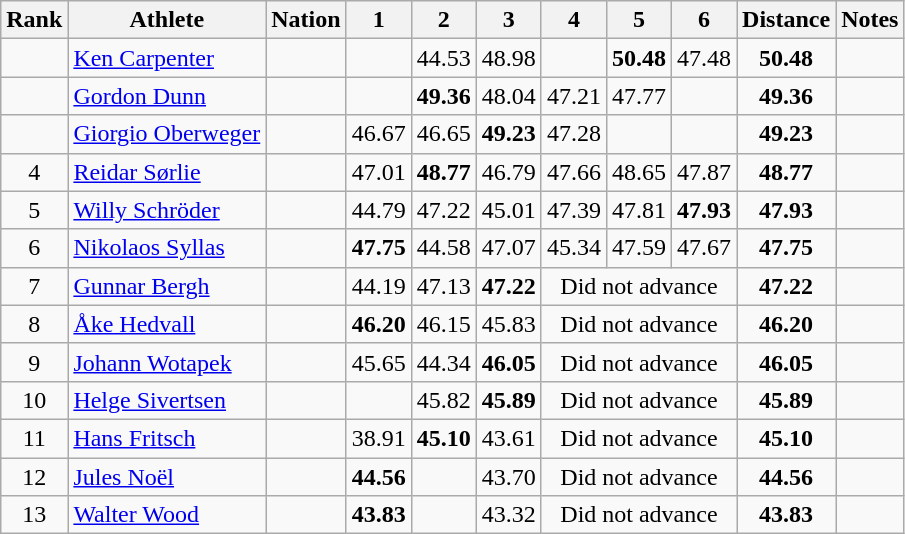<table class="wikitable sortable" style="text-align:center">
<tr>
<th>Rank</th>
<th>Athlete</th>
<th>Nation</th>
<th>1</th>
<th>2</th>
<th>3</th>
<th>4</th>
<th>5</th>
<th>6</th>
<th>Distance</th>
<th>Notes</th>
</tr>
<tr>
<td></td>
<td align=left><a href='#'>Ken Carpenter</a></td>
<td align=left></td>
<td></td>
<td>44.53</td>
<td>48.98</td>
<td></td>
<td><strong>50.48</strong></td>
<td>47.48</td>
<td><strong>50.48</strong> </td>
<td></td>
</tr>
<tr>
<td></td>
<td align=left><a href='#'>Gordon Dunn</a></td>
<td align=left></td>
<td></td>
<td><strong>49.36</strong></td>
<td>48.04</td>
<td>47.21</td>
<td>47.77</td>
<td></td>
<td><strong>49.36</strong></td>
<td></td>
</tr>
<tr>
<td></td>
<td align=left><a href='#'>Giorgio Oberweger</a></td>
<td align=left></td>
<td>46.67</td>
<td>46.65</td>
<td><strong>49.23</strong></td>
<td>47.28</td>
<td></td>
<td></td>
<td><strong>49.23</strong></td>
<td></td>
</tr>
<tr>
<td>4</td>
<td align=left><a href='#'>Reidar Sørlie</a></td>
<td align=left></td>
<td>47.01</td>
<td><strong>48.77</strong></td>
<td>46.79</td>
<td>47.66</td>
<td>48.65</td>
<td>47.87</td>
<td><strong>48.77</strong></td>
<td></td>
</tr>
<tr>
<td>5</td>
<td align=left><a href='#'>Willy Schröder</a></td>
<td align=left></td>
<td>44.79</td>
<td>47.22</td>
<td>45.01</td>
<td>47.39</td>
<td>47.81</td>
<td><strong>47.93</strong></td>
<td><strong>47.93</strong></td>
<td></td>
</tr>
<tr>
<td>6</td>
<td align=left><a href='#'>Nikolaos Syllas</a></td>
<td align=left></td>
<td><strong>47.75</strong></td>
<td>44.58</td>
<td>47.07</td>
<td>45.34</td>
<td>47.59</td>
<td>47.67</td>
<td><strong>47.75</strong></td>
<td></td>
</tr>
<tr>
<td>7</td>
<td align=left><a href='#'>Gunnar Bergh</a></td>
<td align=left></td>
<td>44.19</td>
<td>47.13</td>
<td><strong>47.22</strong></td>
<td colspan=3 data-sort-value=0.00>Did not advance</td>
<td><strong>47.22</strong></td>
<td></td>
</tr>
<tr>
<td>8</td>
<td align=left><a href='#'>Åke Hedvall</a></td>
<td align=left></td>
<td><strong>46.20</strong></td>
<td>46.15</td>
<td>45.83</td>
<td colspan=3 data-sort-value=0.00>Did not advance</td>
<td><strong>46.20</strong></td>
<td></td>
</tr>
<tr>
<td>9</td>
<td align=left><a href='#'>Johann Wotapek</a></td>
<td align=left></td>
<td>45.65</td>
<td>44.34</td>
<td><strong>46.05</strong></td>
<td colspan=3 data-sort-value=0.00>Did not advance</td>
<td><strong>46.05</strong></td>
<td></td>
</tr>
<tr>
<td>10</td>
<td align=left><a href='#'>Helge Sivertsen</a></td>
<td align=left></td>
<td></td>
<td>45.82</td>
<td><strong>45.89</strong></td>
<td colspan=3 data-sort-value=0.00>Did not advance</td>
<td><strong>45.89</strong></td>
<td></td>
</tr>
<tr>
<td>11</td>
<td align=left><a href='#'>Hans Fritsch</a></td>
<td align=left></td>
<td>38.91</td>
<td><strong>45.10</strong></td>
<td>43.61</td>
<td colspan=3 data-sort-value=0.00>Did not advance</td>
<td><strong>45.10</strong></td>
<td></td>
</tr>
<tr>
<td>12</td>
<td align=left><a href='#'>Jules Noël</a></td>
<td align=left></td>
<td><strong>44.56</strong></td>
<td></td>
<td>43.70</td>
<td colspan=3 data-sort-value=0.00>Did not advance</td>
<td><strong>44.56</strong></td>
<td></td>
</tr>
<tr>
<td>13</td>
<td align=left><a href='#'>Walter Wood</a></td>
<td align=left></td>
<td><strong>43.83</strong></td>
<td></td>
<td>43.32</td>
<td colspan=3 data-sort-value=0.00>Did not advance</td>
<td><strong>43.83</strong></td>
<td></td>
</tr>
</table>
